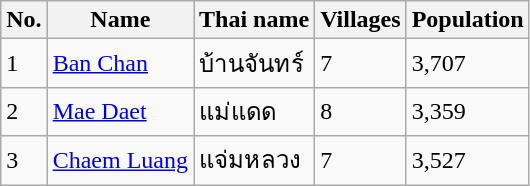<table class="wikitable sortable">
<tr>
<th>No.</th>
<th>Name</th>
<th>Thai name</th>
<th>Villages</th>
<th>Population</th>
</tr>
<tr>
<td>1</td>
<td><a href='#'>Ban Chan</a></td>
<td>บ้านจันทร์</td>
<td>7</td>
<td>3,707</td>
</tr>
<tr>
<td>2</td>
<td><a href='#'>Mae Daet</a></td>
<td>แม่แดด</td>
<td>8</td>
<td>3,359</td>
</tr>
<tr>
<td>3</td>
<td><a href='#'>Chaem Luang</a></td>
<td>แจ่มหลวง</td>
<td>7</td>
<td>3,527</td>
</tr>
</table>
